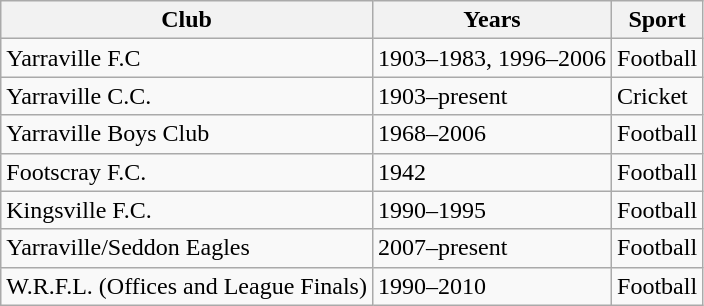<table class="wikitable">
<tr>
<th>Club</th>
<th>Years</th>
<th>Sport</th>
</tr>
<tr>
<td>Yarraville F.C</td>
<td>1903–1983, 1996–2006</td>
<td>Football</td>
</tr>
<tr>
<td>Yarraville C.C.</td>
<td>1903–present</td>
<td>Cricket</td>
</tr>
<tr>
<td>Yarraville Boys Club</td>
<td>1968–2006</td>
<td>Football</td>
</tr>
<tr>
<td>Footscray F.C.</td>
<td>1942</td>
<td>Football</td>
</tr>
<tr>
<td>Kingsville F.C.</td>
<td>1990–1995</td>
<td>Football</td>
</tr>
<tr>
<td>Yarraville/Seddon Eagles</td>
<td>2007–present</td>
<td>Football</td>
</tr>
<tr>
<td>W.R.F.L. (Offices and League Finals)</td>
<td>1990–2010</td>
<td>Football</td>
</tr>
</table>
